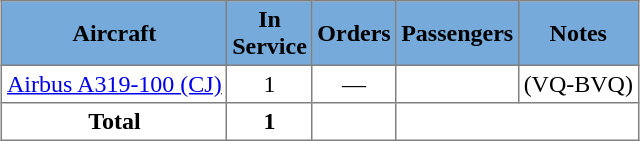<table class="toccolours" border="1" cellpadding="3" style="border-collapse:collapse; margin:1em auto;">
<tr bgcolor=#75aadb>
<th>Aircraft</th>
<th>In<br>Service</th>
<th>Orders</th>
<th>Passengers</th>
<th>Notes</th>
</tr>
<tr>
<td><a href='#'>Airbus A319-100 (CJ)</a></td>
<td align="center">1</td>
<td align="center">—</td>
<td align="center"></td>
<td>(VQ-BVQ)</td>
</tr>
<tr>
<th>Total</th>
<th>1</th>
<th></th>
<th colspan="2"></th>
</tr>
</table>
